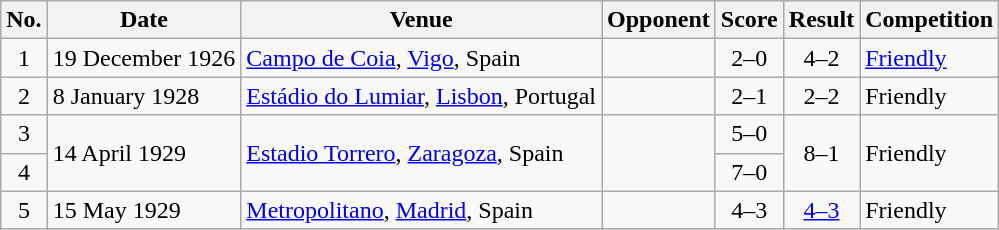<table class="wikitable sortable">
<tr>
<th scope="col">No.</th>
<th scope="col">Date</th>
<th scope="col">Venue</th>
<th scope="col">Opponent</th>
<th scope="col">Score</th>
<th scope="col">Result</th>
<th scope="col">Competition</th>
</tr>
<tr>
<td style="text-align:center">1</td>
<td>19 December 1926</td>
<td><a href='#'>Campo de Coia</a>, <a href='#'>Vigo</a>, Spain</td>
<td></td>
<td style="text-align:center">2–0</td>
<td style="text-align:center">4–2</td>
<td><a href='#'>Friendly</a></td>
</tr>
<tr>
<td style="text-align:center">2</td>
<td>8 January 1928</td>
<td><a href='#'>Estádio do Lumiar</a>, <a href='#'>Lisbon</a>, Portugal</td>
<td></td>
<td style="text-align:center">2–1</td>
<td style="text-align:center">2–2</td>
<td>Friendly</td>
</tr>
<tr>
<td style="text-align:center">3</td>
<td rowspan="2">14 April 1929</td>
<td rowspan="2"><a href='#'>Estadio Torrero</a>, <a href='#'>Zaragoza</a>, Spain</td>
<td rowspan="2"></td>
<td style="text-align:center">5–0</td>
<td rowspan="2" style="text-align:center">8–1</td>
<td rowspan="2">Friendly</td>
</tr>
<tr>
<td style="text-align:center">4</td>
<td style="text-align:center">7–0</td>
</tr>
<tr>
<td style="text-align:center">5</td>
<td>15 May 1929</td>
<td><a href='#'>Metropolitano</a>, <a href='#'>Madrid</a>, Spain</td>
<td></td>
<td style="text-align:center">4–3</td>
<td style="text-align:center"><a href='#'>4–3</a></td>
<td>Friendly</td>
</tr>
</table>
